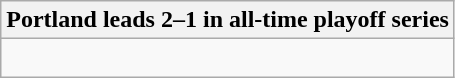<table class="wikitable collapsible collapsed">
<tr>
<th>Portland leads 2–1 in all-time playoff series</th>
</tr>
<tr>
<td><br>

</td>
</tr>
</table>
